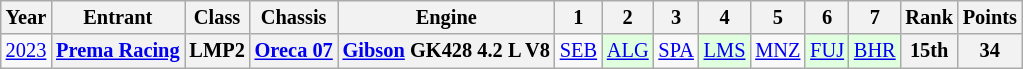<table class="wikitable" style="text-align:center; font-size:85%">
<tr>
<th>Year</th>
<th>Entrant</th>
<th>Class</th>
<th>Chassis</th>
<th>Engine</th>
<th>1</th>
<th>2</th>
<th>3</th>
<th>4</th>
<th>5</th>
<th>6</th>
<th>7</th>
<th>Rank</th>
<th>Points</th>
</tr>
<tr>
<td><a href='#'>2023</a></td>
<th nowrap><a href='#'>Prema Racing</a></th>
<th>LMP2</th>
<th nowrap><a href='#'>Oreca 07</a></th>
<th nowrap><a href='#'>Gibson</a> GK428 4.2 L V8</th>
<td><a href='#'>SEB</a></td>
<td style="background:#DFFFDF;"><a href='#'>ALG</a><br></td>
<td><a href='#'>SPA</a></td>
<td style="background:#DFFFDF;"><a href='#'>LMS</a><br></td>
<td><a href='#'>MNZ</a></td>
<td style="background:#DFFFDF;"><a href='#'>FUJ</a><br></td>
<td style="background:#DFFFDF;"><a href='#'>BHR</a><br></td>
<th>15th</th>
<th>34</th>
</tr>
</table>
